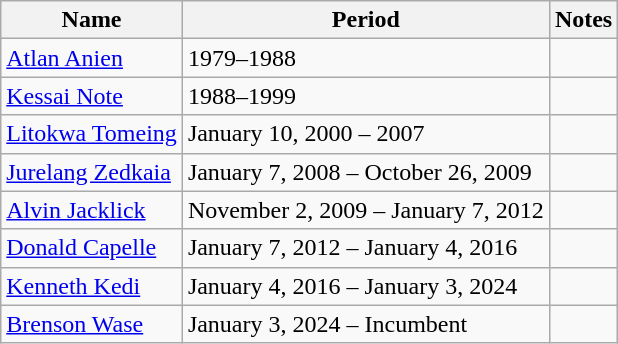<table class="wikitable">
<tr>
<th>Name</th>
<th>Period</th>
<th>Notes</th>
</tr>
<tr>
<td><a href='#'>Atlan Anien</a></td>
<td>1979–1988</td>
<td></td>
</tr>
<tr>
<td><a href='#'>Kessai Note</a></td>
<td>1988–1999</td>
<td></td>
</tr>
<tr>
<td><a href='#'>Litokwa Tomeing</a></td>
<td>January 10, 2000 – 2007</td>
<td></td>
</tr>
<tr>
<td><a href='#'>Jurelang Zedkaia</a></td>
<td>January 7, 2008 – October 26, 2009</td>
<td></td>
</tr>
<tr>
<td><a href='#'>Alvin Jacklick</a></td>
<td>November 2, 2009 – January 7, 2012</td>
<td></td>
</tr>
<tr>
<td><a href='#'>Donald Capelle</a></td>
<td>January 7, 2012 – January 4, 2016</td>
<td></td>
</tr>
<tr>
<td><a href='#'>Kenneth Kedi</a></td>
<td>January 4, 2016 – January 3, 2024</td>
<td></td>
</tr>
<tr>
<td><a href='#'>Brenson Wase</a></td>
<td>January 3, 2024 – Incumbent</td>
<td></td>
</tr>
</table>
